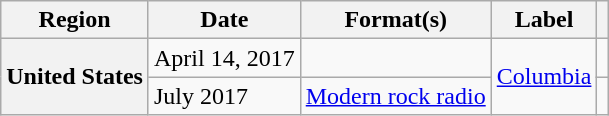<table class="wikitable plainrowheaders">
<tr>
<th scope="col">Region</th>
<th scope="col">Date</th>
<th scope="col">Format(s)</th>
<th scope="col">Label</th>
<th scope="col"></th>
</tr>
<tr>
<th scope="row" rowspan="2">United States</th>
<td>April 14, 2017</td>
<td></td>
<td rowspan="2"><a href='#'>Columbia</a></td>
<td style="text-align:center;"></td>
</tr>
<tr>
<td>July 2017</td>
<td><a href='#'>Modern rock radio</a></td>
<td style="text-align:center;"></td>
</tr>
</table>
